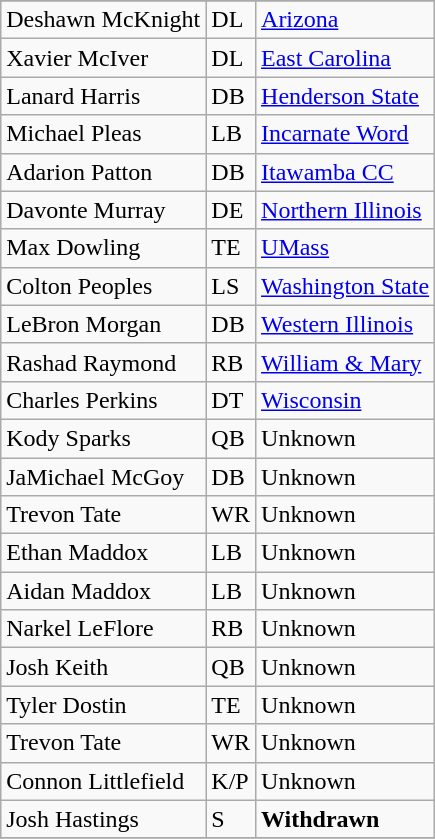<table class="wikitable sortable">
<tr>
</tr>
<tr>
<td>Deshawn McKnight</td>
<td>DL</td>
<td><a href='#'>Arizona</a></td>
</tr>
<tr>
<td>Xavier McIver</td>
<td>DL</td>
<td><a href='#'>East Carolina</a></td>
</tr>
<tr>
<td>Lanard Harris</td>
<td>DB</td>
<td><a href='#'>Henderson State</a></td>
</tr>
<tr>
<td>Michael Pleas</td>
<td>LB</td>
<td><a href='#'>Incarnate Word</a></td>
</tr>
<tr>
<td>Adarion Patton</td>
<td>DB</td>
<td><a href='#'>Itawamba CC</a></td>
</tr>
<tr>
<td>Davonte Murray</td>
<td>DE</td>
<td><a href='#'>Northern Illinois</a></td>
</tr>
<tr>
<td>Max Dowling</td>
<td>TE</td>
<td><a href='#'>UMass</a></td>
</tr>
<tr>
<td>Colton Peoples</td>
<td>LS</td>
<td><a href='#'>Washington State</a></td>
</tr>
<tr>
<td>LeBron Morgan</td>
<td>DB</td>
<td><a href='#'>Western Illinois</a></td>
</tr>
<tr>
<td>Rashad Raymond</td>
<td>RB</td>
<td><a href='#'>William & Mary</a></td>
</tr>
<tr>
<td>Charles Perkins</td>
<td>DT</td>
<td><a href='#'>Wisconsin</a></td>
</tr>
<tr>
<td>Kody Sparks</td>
<td>QB</td>
<td>Unknown</td>
</tr>
<tr>
<td>JaMichael McGoy</td>
<td>DB</td>
<td>Unknown</td>
</tr>
<tr>
<td>Trevon Tate</td>
<td>WR</td>
<td>Unknown</td>
</tr>
<tr>
<td>Ethan Maddox</td>
<td>LB</td>
<td>Unknown</td>
</tr>
<tr>
<td>Aidan Maddox</td>
<td>LB</td>
<td>Unknown</td>
</tr>
<tr>
<td>Narkel LeFlore</td>
<td>RB</td>
<td>Unknown</td>
</tr>
<tr>
<td>Josh Keith</td>
<td>QB</td>
<td>Unknown</td>
</tr>
<tr>
<td>Tyler Dostin</td>
<td>TE</td>
<td>Unknown</td>
</tr>
<tr>
<td>Trevon Tate</td>
<td>WR</td>
<td>Unknown</td>
</tr>
<tr>
<td>Connon Littlefield</td>
<td>K/P</td>
<td>Unknown</td>
</tr>
<tr>
<td>Josh Hastings</td>
<td>S</td>
<td><strong>Withdrawn</strong></td>
</tr>
<tr>
</tr>
</table>
